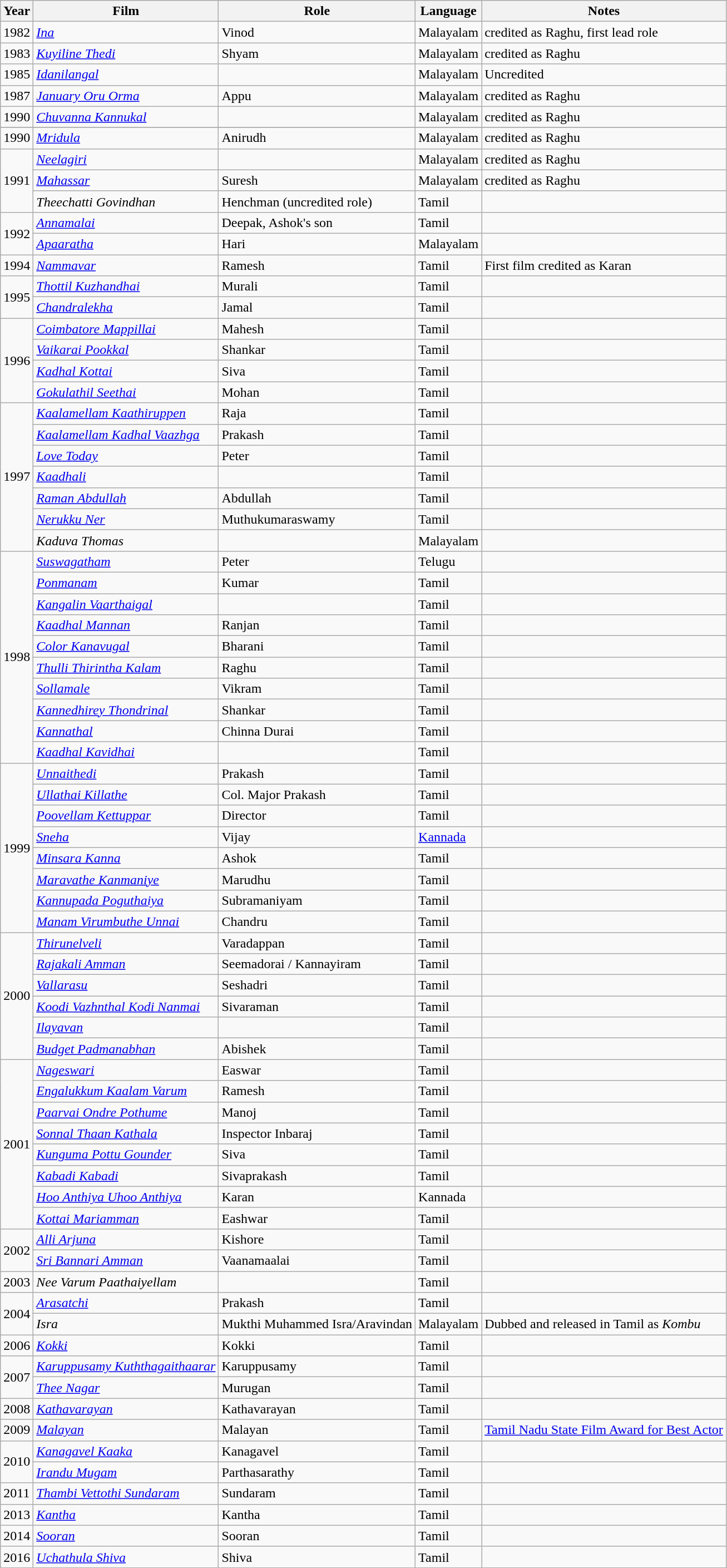<table class="wikitable sortable">
<tr>
<th>Year</th>
<th>Film</th>
<th>Role</th>
<th>Language</th>
<th class="unsortable">Notes</th>
</tr>
<tr>
<td rowspan="1">1982</td>
<td><em><a href='#'>Ina</a></em></td>
<td>Vinod</td>
<td>Malayalam</td>
<td>credited as Raghu, first lead role</td>
</tr>
<tr>
<td rowspan="1">1983</td>
<td><em><a href='#'>Kuyiline Thedi</a></em></td>
<td>Shyam</td>
<td>Malayalam</td>
<td>credited as Raghu</td>
</tr>
<tr>
<td>1985</td>
<td><em><a href='#'>Idanilangal</a></em></td>
<td></td>
<td>Malayalam</td>
<td>Uncredited</td>
</tr>
<tr>
<td>1987</td>
<td><em><a href='#'>January Oru Orma</a></em></td>
<td>Appu</td>
<td>Malayalam</td>
<td>credited as Raghu</td>
</tr>
<tr>
<td>1990</td>
<td><em><a href='#'>Chuvanna Kannukal</a></em></td>
<td></td>
<td>Malayalam</td>
<td>credited as Raghu</td>
</tr>
<tr>
</tr>
<tr>
<td>1990</td>
<td><em><a href='#'>Mridula</a></em></td>
<td>Anirudh</td>
<td>Malayalam</td>
<td>credited as Raghu</td>
</tr>
<tr>
<td rowspan="3">1991</td>
<td><em><a href='#'>Neelagiri</a></em></td>
<td></td>
<td>Malayalam</td>
<td>credited as Raghu</td>
</tr>
<tr>
<td><em><a href='#'>Mahassar</a> </em></td>
<td>Suresh</td>
<td>Malayalam</td>
<td>credited as Raghu</td>
</tr>
<tr>
<td><em>Theechatti Govindhan</em></td>
<td>Henchman (uncredited role)</td>
<td>Tamil</td>
<td></td>
</tr>
<tr>
<td rowspan="2">1992</td>
<td><em><a href='#'>Annamalai</a></em></td>
<td>Deepak, Ashok's son</td>
<td>Tamil</td>
<td></td>
</tr>
<tr>
<td><em><a href='#'>Apaaratha</a></em></td>
<td>Hari</td>
<td>Malayalam</td>
<td></td>
</tr>
<tr>
<td rowspan="1">1994</td>
<td><em><a href='#'>Nammavar</a></em></td>
<td>Ramesh</td>
<td>Tamil</td>
<td>First film credited as Karan</td>
</tr>
<tr>
<td rowspan="2">1995</td>
<td><em><a href='#'>Thottil Kuzhandhai</a></em></td>
<td>Murali</td>
<td>Tamil</td>
<td></td>
</tr>
<tr>
<td><em><a href='#'>Chandralekha</a></em></td>
<td>Jamal</td>
<td>Tamil</td>
<td></td>
</tr>
<tr>
<td rowspan="4">1996</td>
<td><em><a href='#'>Coimbatore Mappillai</a></em></td>
<td>Mahesh</td>
<td>Tamil</td>
<td></td>
</tr>
<tr>
<td><em><a href='#'>Vaikarai Pookkal</a></em></td>
<td>Shankar</td>
<td>Tamil</td>
<td></td>
</tr>
<tr>
<td><em><a href='#'>Kadhal Kottai</a></em></td>
<td>Siva</td>
<td>Tamil</td>
<td></td>
</tr>
<tr>
<td><em><a href='#'>Gokulathil Seethai</a></em></td>
<td>Mohan</td>
<td>Tamil</td>
<td></td>
</tr>
<tr>
<td rowspan="7">1997</td>
<td><em><a href='#'>Kaalamellam Kaathiruppen</a></em></td>
<td>Raja</td>
<td>Tamil</td>
<td></td>
</tr>
<tr>
<td><em><a href='#'>Kaalamellam Kadhal Vaazhga</a></em></td>
<td>Prakash</td>
<td>Tamil</td>
<td></td>
</tr>
<tr>
<td><em><a href='#'>Love Today</a></em></td>
<td>Peter</td>
<td>Tamil</td>
<td></td>
</tr>
<tr>
<td><em><a href='#'>Kaadhali</a></em></td>
<td></td>
<td>Tamil</td>
<td></td>
</tr>
<tr>
<td><em><a href='#'>Raman Abdullah</a></em></td>
<td>Abdullah</td>
<td>Tamil</td>
<td></td>
</tr>
<tr>
<td><em><a href='#'>Nerukku Ner</a></em></td>
<td>Muthukumaraswamy</td>
<td>Tamil</td>
<td></td>
</tr>
<tr>
<td><em>Kaduva Thomas</em></td>
<td></td>
<td>Malayalam</td>
<td></td>
</tr>
<tr>
<td rowspan="10">1998</td>
<td><em><a href='#'>Suswagatham</a></em></td>
<td>Peter</td>
<td>Telugu</td>
<td></td>
</tr>
<tr>
<td><em><a href='#'>Ponmanam</a></em></td>
<td>Kumar</td>
<td>Tamil</td>
<td></td>
</tr>
<tr>
<td><em><a href='#'>Kangalin Vaarthaigal</a></em></td>
<td></td>
<td>Tamil</td>
<td></td>
</tr>
<tr>
<td><em><a href='#'>Kaadhal Mannan</a></em></td>
<td>Ranjan</td>
<td>Tamil</td>
<td></td>
</tr>
<tr>
<td><em><a href='#'>Color Kanavugal</a></em></td>
<td>Bharani</td>
<td>Tamil</td>
<td></td>
</tr>
<tr>
<td><em><a href='#'>Thulli Thirintha Kalam</a></em></td>
<td>Raghu</td>
<td>Tamil</td>
<td></td>
</tr>
<tr>
<td><em><a href='#'>Sollamale</a></em></td>
<td>Vikram</td>
<td>Tamil</td>
<td></td>
</tr>
<tr>
<td><em><a href='#'>Kannedhirey Thondrinal</a></em></td>
<td>Shankar</td>
<td>Tamil</td>
<td></td>
</tr>
<tr>
<td><em><a href='#'>Kannathal</a></em></td>
<td>Chinna Durai</td>
<td>Tamil</td>
<td></td>
</tr>
<tr>
<td><em><a href='#'>Kaadhal Kavidhai</a></em></td>
<td></td>
<td>Tamil</td>
<td></td>
</tr>
<tr>
<td rowspan="8">1999</td>
<td><em><a href='#'>Unnaithedi</a></em></td>
<td>Prakash</td>
<td>Tamil</td>
<td></td>
</tr>
<tr>
<td><em><a href='#'>Ullathai Killathe</a></em></td>
<td>Col. Major Prakash</td>
<td>Tamil</td>
<td></td>
</tr>
<tr>
<td><em><a href='#'>Poovellam Kettuppar</a></em></td>
<td>Director</td>
<td>Tamil</td>
<td></td>
</tr>
<tr>
<td><em><a href='#'>Sneha</a></em></td>
<td>Vijay</td>
<td><a href='#'>Kannada</a></td>
<td></td>
</tr>
<tr>
<td><em><a href='#'>Minsara Kanna</a></em></td>
<td>Ashok</td>
<td>Tamil</td>
<td></td>
</tr>
<tr>
<td><em><a href='#'>Maravathe Kanmaniye</a></em></td>
<td>Marudhu</td>
<td>Tamil</td>
<td></td>
</tr>
<tr>
<td><em><a href='#'>Kannupada Poguthaiya</a></em></td>
<td>Subramaniyam</td>
<td>Tamil</td>
<td></td>
</tr>
<tr>
<td><em><a href='#'>Manam Virumbuthe Unnai</a></em></td>
<td>Chandru</td>
<td>Tamil</td>
<td></td>
</tr>
<tr>
<td rowspan="6">2000</td>
<td><em><a href='#'>Thirunelveli</a></em></td>
<td>Varadappan</td>
<td>Tamil</td>
<td></td>
</tr>
<tr>
<td><em><a href='#'>Rajakali Amman</a></em></td>
<td>Seemadorai / Kannayiram</td>
<td>Tamil</td>
<td></td>
</tr>
<tr>
<td><em><a href='#'>Vallarasu</a></em></td>
<td>Seshadri</td>
<td>Tamil</td>
<td></td>
</tr>
<tr>
<td><em><a href='#'>Koodi Vazhnthal Kodi Nanmai</a></em></td>
<td>Sivaraman</td>
<td>Tamil</td>
<td></td>
</tr>
<tr>
<td><em><a href='#'>Ilayavan</a></em></td>
<td></td>
<td>Tamil</td>
<td></td>
</tr>
<tr>
<td><em><a href='#'>Budget Padmanabhan</a></em></td>
<td>Abishek</td>
<td>Tamil</td>
<td></td>
</tr>
<tr>
<td rowspan="8">2001</td>
<td><em><a href='#'>Nageswari</a></em></td>
<td>Easwar</td>
<td>Tamil</td>
<td></td>
</tr>
<tr>
<td><em><a href='#'>Engalukkum Kaalam Varum</a></em></td>
<td>Ramesh</td>
<td>Tamil</td>
<td></td>
</tr>
<tr>
<td><em><a href='#'>Paarvai Ondre Pothume</a></em></td>
<td>Manoj</td>
<td>Tamil</td>
<td></td>
</tr>
<tr>
<td><em><a href='#'>Sonnal Thaan Kathala</a></em></td>
<td>Inspector Inbaraj</td>
<td>Tamil</td>
<td></td>
</tr>
<tr>
<td><em><a href='#'>Kunguma Pottu Gounder</a></em></td>
<td>Siva</td>
<td>Tamil</td>
<td></td>
</tr>
<tr>
<td><em><a href='#'>Kabadi Kabadi</a></em></td>
<td>Sivaprakash</td>
<td>Tamil</td>
<td></td>
</tr>
<tr>
<td><em><a href='#'>Hoo Anthiya Uhoo Anthiya</a></em></td>
<td>Karan</td>
<td>Kannada</td>
<td></td>
</tr>
<tr>
<td><em><a href='#'>Kottai Mariamman</a></em></td>
<td>Eashwar</td>
<td>Tamil</td>
<td></td>
</tr>
<tr>
<td rowspan="2">2002</td>
<td><em><a href='#'>Alli Arjuna</a></em></td>
<td>Kishore</td>
<td>Tamil</td>
<td></td>
</tr>
<tr>
<td><em><a href='#'>Sri Bannari Amman</a></em></td>
<td>Vaanamaalai</td>
<td>Tamil</td>
<td></td>
</tr>
<tr>
<td rowspan="1">2003</td>
<td><em>Nee Varum Paathaiyellam</em></td>
<td></td>
<td>Tamil</td>
<td></td>
</tr>
<tr>
<td rowspan="2">2004</td>
<td><em><a href='#'>Arasatchi</a></em></td>
<td>Prakash</td>
<td>Tamil</td>
<td></td>
</tr>
<tr>
<td><em>Isra</em></td>
<td>Mukthi Muhammed Isra/Aravindan</td>
<td>Malayalam</td>
<td>Dubbed and released in Tamil as <em>Kombu</em></td>
</tr>
<tr>
<td rowspan="1">2006</td>
<td><em><a href='#'>Kokki</a></em></td>
<td>Kokki</td>
<td>Tamil</td>
<td></td>
</tr>
<tr>
<td rowspan="2">2007</td>
<td><em><a href='#'>Karuppusamy Kuththagaithaarar</a></em></td>
<td>Karuppusamy</td>
<td>Tamil</td>
<td></td>
</tr>
<tr>
<td><em><a href='#'>Thee Nagar</a></em></td>
<td>Murugan</td>
<td>Tamil</td>
<td></td>
</tr>
<tr>
<td rowspan="1">2008</td>
<td><em><a href='#'>Kathavarayan</a></em></td>
<td>Kathavarayan</td>
<td>Tamil</td>
<td></td>
</tr>
<tr>
<td rowspan="1">2009</td>
<td><em><a href='#'>Malayan</a></em></td>
<td>Malayan</td>
<td>Tamil</td>
<td><a href='#'>Tamil Nadu State Film Award for Best Actor</a></td>
</tr>
<tr>
<td rowspan="2">2010</td>
<td><em><a href='#'>Kanagavel Kaaka</a></em></td>
<td>Kanagavel</td>
<td>Tamil</td>
<td></td>
</tr>
<tr>
<td><em><a href='#'>Irandu Mugam</a></em></td>
<td>Parthasarathy</td>
<td>Tamil</td>
<td></td>
</tr>
<tr>
<td rowspan="1">2011</td>
<td><em><a href='#'>Thambi Vettothi Sundaram</a></em></td>
<td>Sundaram</td>
<td>Tamil</td>
<td></td>
</tr>
<tr>
<td>2013</td>
<td><em><a href='#'>Kantha</a></em></td>
<td>Kantha</td>
<td>Tamil</td>
<td></td>
</tr>
<tr>
<td>2014</td>
<td><em><a href='#'>Sooran</a></em></td>
<td>Sooran</td>
<td>Tamil</td>
<td></td>
</tr>
<tr>
<td>2016</td>
<td><em><a href='#'>Uchathula Shiva</a></em></td>
<td>Shiva</td>
<td>Tamil</td>
<td></td>
</tr>
<tr>
</tr>
</table>
